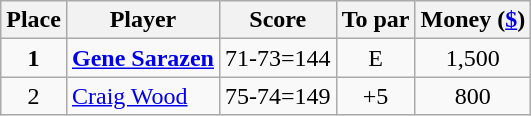<table class="wikitable">
<tr>
<th>Place</th>
<th>Player</th>
<th>Score</th>
<th>To par</th>
<th>Money (<a href='#'>$</a>)</th>
</tr>
<tr>
<td align=center><strong>1</strong></td>
<td> <strong><a href='#'>Gene Sarazen</a></strong></td>
<td align=center>71-73=144</td>
<td align=center>E</td>
<td align=center>1,500</td>
</tr>
<tr>
<td align=center>2</td>
<td> <a href='#'>Craig Wood</a></td>
<td align=center>75-74=149</td>
<td align=center>+5</td>
<td align=center>800</td>
</tr>
</table>
